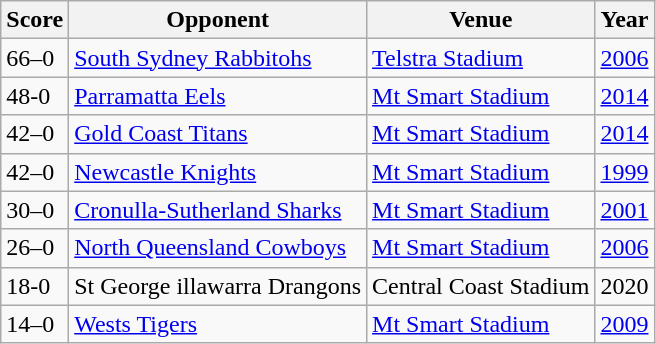<table class="wikitable">
<tr>
<th>Score</th>
<th>Opponent</th>
<th>Venue</th>
<th>Year</th>
</tr>
<tr>
<td>66–0</td>
<td><a href='#'>South Sydney Rabbitohs</a></td>
<td><a href='#'>Telstra Stadium</a></td>
<td><a href='#'>2006</a></td>
</tr>
<tr>
<td>48-0</td>
<td><a href='#'>Parramatta Eels</a></td>
<td><a href='#'>Mt Smart Stadium</a></td>
<td><a href='#'>2014</a></td>
</tr>
<tr>
<td>42–0</td>
<td><a href='#'>Gold Coast Titans</a></td>
<td><a href='#'>Mt Smart Stadium</a></td>
<td><a href='#'>2014</a></td>
</tr>
<tr>
<td>42–0</td>
<td><a href='#'>Newcastle Knights</a></td>
<td><a href='#'>Mt Smart Stadium</a></td>
<td><a href='#'>1999</a></td>
</tr>
<tr>
<td>30–0</td>
<td><a href='#'>Cronulla-Sutherland Sharks</a></td>
<td><a href='#'>Mt Smart Stadium</a></td>
<td><a href='#'>2001</a></td>
</tr>
<tr>
<td>26–0</td>
<td><a href='#'>North Queensland Cowboys</a></td>
<td><a href='#'>Mt Smart Stadium</a></td>
<td><a href='#'>2006</a></td>
</tr>
<tr>
<td>18-0</td>
<td>St George illawarra Drangons</td>
<td>Central Coast Stadium</td>
<td>2020</td>
</tr>
<tr>
<td>14–0</td>
<td><a href='#'>Wests Tigers</a></td>
<td><a href='#'>Mt Smart Stadium</a></td>
<td><a href='#'>2009</a></td>
</tr>
</table>
